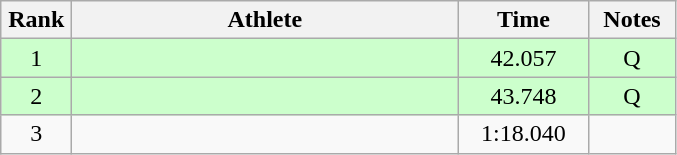<table class=wikitable style="text-align:center">
<tr>
<th width=40>Rank</th>
<th width=250>Athlete</th>
<th width=80>Time</th>
<th width=50>Notes</th>
</tr>
<tr bgcolor="ccffcc">
<td>1</td>
<td align=left></td>
<td>42.057</td>
<td>Q</td>
</tr>
<tr bgcolor="ccffcc">
<td>2</td>
<td align=left></td>
<td>43.748</td>
<td>Q</td>
</tr>
<tr>
<td>3</td>
<td align=left></td>
<td>1:18.040</td>
<td></td>
</tr>
</table>
